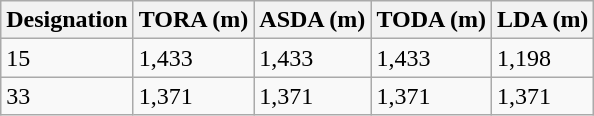<table class="wikitable">
<tr>
<th>Designation</th>
<th>TORA (m)</th>
<th>ASDA (m)</th>
<th>TODA (m)</th>
<th>LDA (m)</th>
</tr>
<tr>
<td>15</td>
<td>1,433</td>
<td>1,433</td>
<td>1,433</td>
<td>1,198</td>
</tr>
<tr>
<td>33</td>
<td>1,371</td>
<td>1,371</td>
<td>1,371</td>
<td>1,371</td>
</tr>
</table>
